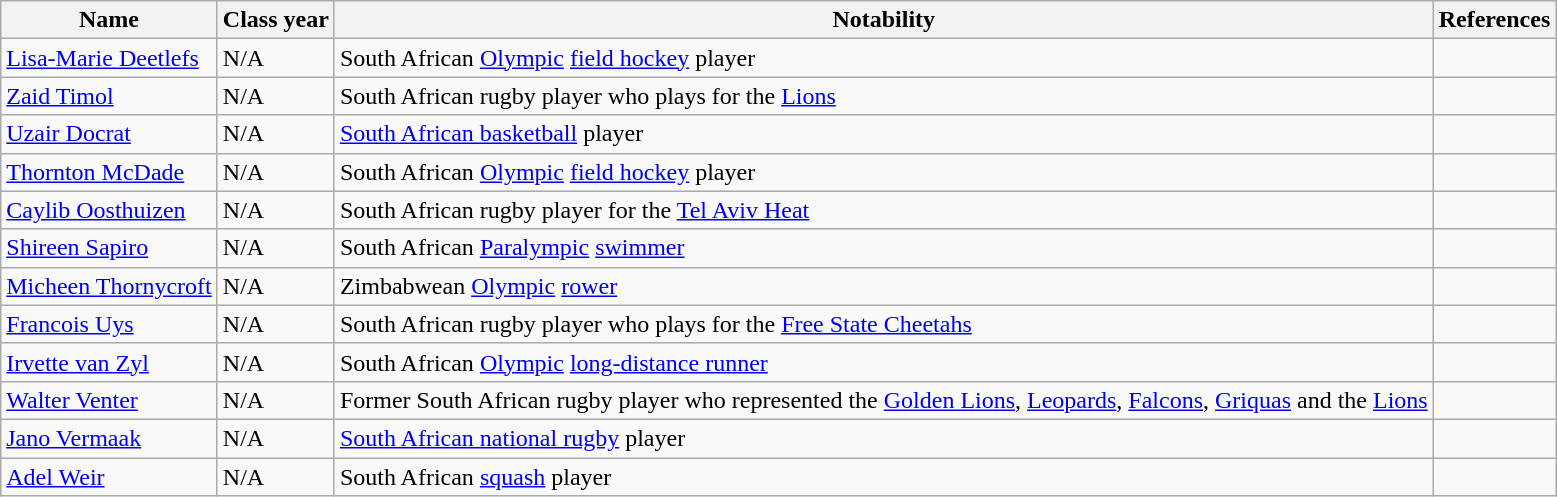<table class="wikitable sortable">
<tr>
<th>Name</th>
<th>Class year</th>
<th>Notability</th>
<th>References</th>
</tr>
<tr>
<td><a href='#'>Lisa-Marie Deetlefs</a></td>
<td>N/A</td>
<td>South African <a href='#'>Olympic</a> <a href='#'>field hockey</a> player</td>
<td></td>
</tr>
<tr>
<td><a href='#'>Zaid Timol</a></td>
<td>N/A</td>
<td>South African rugby player who plays for the <a href='#'>Lions</a></td>
<td></td>
</tr>
<tr>
<td><a href='#'>Uzair Docrat</a></td>
<td>N/A</td>
<td><a href='#'>South African basketball</a> player</td>
<td></td>
</tr>
<tr>
<td><a href='#'>Thornton McDade</a></td>
<td>N/A</td>
<td>South African <a href='#'>Olympic</a> <a href='#'>field hockey</a> player</td>
<td></td>
</tr>
<tr>
<td><a href='#'>Caylib Oosthuizen</a></td>
<td>N/A</td>
<td>South African rugby player for the <a href='#'>Tel Aviv Heat</a></td>
<td></td>
</tr>
<tr>
<td><a href='#'>Shireen Sapiro</a></td>
<td>N/A</td>
<td>South African <a href='#'>Paralympic</a> <a href='#'>swimmer</a></td>
<td></td>
</tr>
<tr>
<td><a href='#'>Micheen Thornycroft</a></td>
<td>N/A</td>
<td>Zimbabwean <a href='#'>Olympic</a> <a href='#'>rower</a></td>
<td></td>
</tr>
<tr>
<td><a href='#'>Francois Uys</a></td>
<td>N/A</td>
<td>South African rugby player who plays for the <a href='#'>Free State Cheetahs</a></td>
<td></td>
</tr>
<tr>
<td><a href='#'>Irvette van Zyl</a></td>
<td>N/A</td>
<td>South African <a href='#'>Olympic</a> <a href='#'>long-distance runner</a></td>
<td></td>
</tr>
<tr>
<td><a href='#'>Walter Venter</a></td>
<td>N/A</td>
<td>Former South African rugby player who represented the <a href='#'>Golden Lions</a>, <a href='#'>Leopards</a>, <a href='#'>Falcons</a>, <a href='#'>Griquas</a> and the <a href='#'>Lions</a></td>
<td></td>
</tr>
<tr>
<td><a href='#'>Jano Vermaak</a></td>
<td>N/A</td>
<td><a href='#'>South African national rugby</a> player</td>
<td></td>
</tr>
<tr>
<td><a href='#'>Adel Weir</a></td>
<td>N/A</td>
<td>South African <a href='#'>squash</a> player</td>
<td></td>
</tr>
</table>
